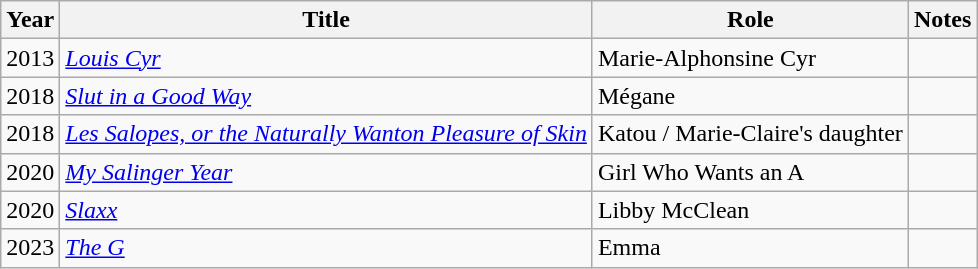<table class="wikitable sortable">
<tr>
<th>Year</th>
<th>Title</th>
<th>Role</th>
<th>Notes</th>
</tr>
<tr>
<td>2013</td>
<td><a href='#'><em>Louis Cyr</em></a></td>
<td>Marie-Alphonsine Cyr</td>
<td></td>
</tr>
<tr>
<td>2018</td>
<td><em><a href='#'>Slut in a Good Way</a></em></td>
<td>Mégane</td>
<td></td>
</tr>
<tr>
<td>2018</td>
<td><em><a href='#'>Les Salopes, or the Naturally Wanton Pleasure of Skin</a></em></td>
<td>Katou / Marie-Claire's daughter</td>
<td></td>
</tr>
<tr>
<td>2020</td>
<td><em><a href='#'>My Salinger Year</a></em></td>
<td>Girl Who Wants an A</td>
<td></td>
</tr>
<tr>
<td>2020</td>
<td><em><a href='#'>Slaxx</a></em></td>
<td>Libby McClean</td>
<td></td>
</tr>
<tr>
<td>2023</td>
<td><em><a href='#'>The G</a></em></td>
<td>Emma</td>
<td></td>
</tr>
</table>
